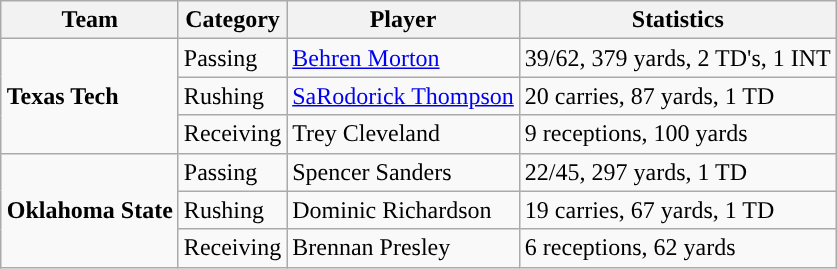<table class="wikitable" style="float: right;">
<tr>
<th>Team</th>
<th>Category</th>
<th>Player</th>
<th>Statistics</th>
</tr>
<tr>
<td rowspan=3><strong>Texas Tech</strong></td>
<td>Passing</td>
<td><a href='#'>Behren Morton</a></td>
<td>39/62, 379 yards, 2 TD's, 1 INT</td>
</tr>
<tr>
<td>Rushing</td>
<td><a href='#'>SaRodorick Thompson</a></td>
<td>20 carries, 87 yards, 1 TD</td>
</tr>
<tr>
<td>Receiving</td>
<td>Trey Cleveland</td>
<td>9 receptions, 100 yards</td>
</tr>
<tr>
<td rowspan=3><strong>Oklahoma State</strong></td>
<td>Passing</td>
<td>Spencer Sanders</td>
<td>22/45, 297 yards, 1 TD</td>
</tr>
<tr>
<td>Rushing</td>
<td>Dominic Richardson</td>
<td>19 carries, 67 yards, 1 TD</td>
</tr>
<tr>
<td>Receiving</td>
<td>Brennan Presley</td>
<td>6 receptions, 62 yards</td>
</tr>
</table>
